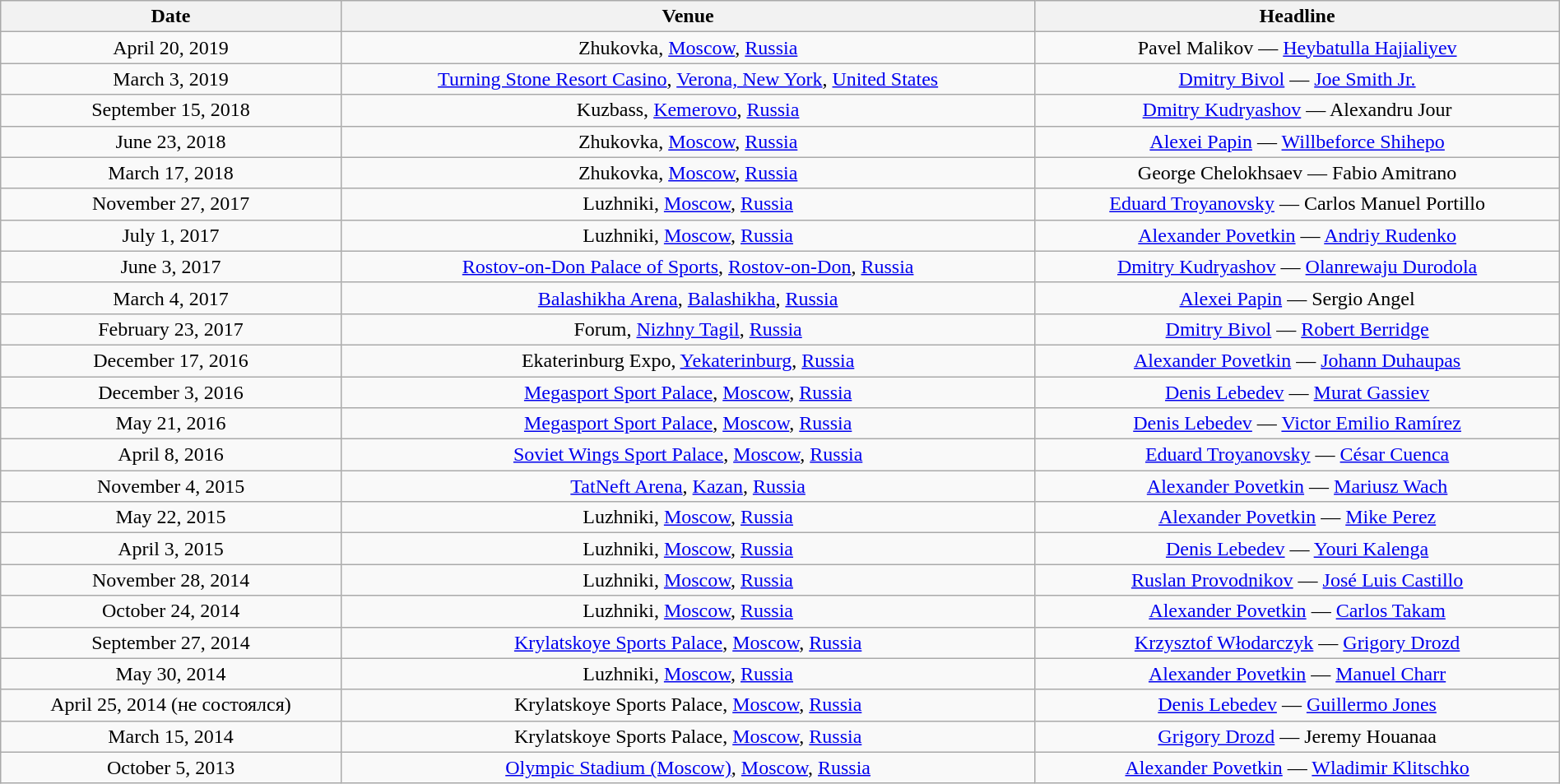<table class="wikitable" width="100%" style="font-size: 100%; text-align:center">
<tr>
<th>Date</th>
<th>Venue</th>
<th>Headline</th>
</tr>
<tr>
<td>April 20, 2019</td>
<td>Zhukovka, <a href='#'>Moscow</a>, <a href='#'>Russia</a></td>
<td>Pavel Malikov — <a href='#'>Heybatulla Hajialiyev</a></td>
</tr>
<tr>
<td>March 3, 2019</td>
<td><a href='#'>Turning Stone Resort Casino</a>, <a href='#'>Verona, New York</a>, <a href='#'>United States</a></td>
<td><a href='#'>Dmitry Bivol</a> — <a href='#'>Joe Smith Jr.</a></td>
</tr>
<tr>
<td>September 15, 2018</td>
<td>Kuzbass, <a href='#'>Kemerovo</a>, <a href='#'>Russia</a></td>
<td><a href='#'>Dmitry Kudryashov</a> — Alexandru Jour</td>
</tr>
<tr>
<td>June 23, 2018</td>
<td>Zhukovka, <a href='#'>Moscow</a>, <a href='#'>Russia</a></td>
<td><a href='#'>Alexei Papin</a> — <a href='#'>Willbeforce Shihepo</a></td>
</tr>
<tr>
<td>March 17, 2018</td>
<td>Zhukovka, <a href='#'>Moscow</a>, <a href='#'>Russia</a></td>
<td>George Chelokhsaev — Fabio Amitrano</td>
</tr>
<tr>
<td>November 27, 2017</td>
<td>Luzhniki, <a href='#'>Moscow</a>, <a href='#'>Russia</a></td>
<td><a href='#'>Eduard Troyanovsky</a> — Carlos Manuel Portillo</td>
</tr>
<tr>
<td>July 1, 2017</td>
<td>Luzhniki, <a href='#'>Moscow</a>, <a href='#'>Russia</a></td>
<td><a href='#'>Alexander Povetkin</a> — <a href='#'>Andriy Rudenko</a></td>
</tr>
<tr>
<td>June 3, 2017</td>
<td><a href='#'>Rostov-on-Don Palace of Sports</a>, <a href='#'>Rostov-on-Don</a>, <a href='#'>Russia</a></td>
<td><a href='#'>Dmitry Kudryashov</a> — <a href='#'>Olanrewaju Durodola</a></td>
</tr>
<tr>
<td>March 4, 2017</td>
<td><a href='#'>Balashikha Arena</a>, <a href='#'>Balashikha</a>, <a href='#'>Russia</a></td>
<td><a href='#'>Alexei Papin</a> — Sergio Angel</td>
</tr>
<tr>
<td>February 23, 2017</td>
<td>Forum, <a href='#'>Nizhny Tagil</a>, <a href='#'>Russia</a></td>
<td><a href='#'>Dmitry Bivol</a> — <a href='#'>Robert Berridge</a></td>
</tr>
<tr>
<td>December 17, 2016</td>
<td>Ekaterinburg Expo, <a href='#'>Yekaterinburg</a>, <a href='#'>Russia</a></td>
<td><a href='#'>Alexander Povetkin</a> — <a href='#'>Johann Duhaupas</a></td>
</tr>
<tr>
<td>December 3, 2016</td>
<td><a href='#'>Megasport Sport Palace</a>, <a href='#'>Moscow</a>, <a href='#'>Russia</a></td>
<td><a href='#'>Denis Lebedev</a> — <a href='#'>Murat Gassiev</a></td>
</tr>
<tr>
<td>May 21, 2016</td>
<td><a href='#'>Megasport Sport Palace</a>, <a href='#'>Moscow</a>, <a href='#'>Russia</a></td>
<td><a href='#'>Denis Lebedev</a> — <a href='#'>Victor Emilio Ramírez</a></td>
</tr>
<tr>
<td>April 8, 2016</td>
<td><a href='#'>Soviet Wings Sport Palace</a>, <a href='#'>Moscow</a>, <a href='#'>Russia</a></td>
<td><a href='#'>Eduard Troyanovsky</a> — <a href='#'>César Cuenca</a></td>
</tr>
<tr>
<td>November 4, 2015</td>
<td><a href='#'>TatNeft Arena</a>, <a href='#'>Kazan</a>, <a href='#'>Russia</a></td>
<td><a href='#'>Alexander Povetkin</a> — <a href='#'>Mariusz Wach</a></td>
</tr>
<tr>
<td>May 22, 2015</td>
<td>Luzhniki, <a href='#'>Moscow</a>, <a href='#'>Russia</a></td>
<td><a href='#'>Alexander Povetkin</a> — <a href='#'>Mike Perez</a></td>
</tr>
<tr>
<td>April 3, 2015</td>
<td>Luzhniki, <a href='#'>Moscow</a>, <a href='#'>Russia</a></td>
<td><a href='#'>Denis Lebedev</a> — <a href='#'>Youri Kalenga</a></td>
</tr>
<tr>
<td>November 28, 2014</td>
<td>Luzhniki, <a href='#'>Moscow</a>, <a href='#'>Russia</a></td>
<td><a href='#'>Ruslan Provodnikov</a> — <a href='#'>José Luis Castillo</a></td>
</tr>
<tr>
<td>October 24, 2014</td>
<td>Luzhniki, <a href='#'>Moscow</a>, <a href='#'>Russia</a></td>
<td><a href='#'>Alexander Povetkin</a> — <a href='#'>Carlos Takam</a></td>
</tr>
<tr>
<td>September 27, 2014</td>
<td><a href='#'>Krylatskoye Sports Palace</a>, <a href='#'>Moscow</a>, <a href='#'>Russia</a></td>
<td><a href='#'>Krzysztof Włodarczyk</a> — <a href='#'>Grigory Drozd</a></td>
</tr>
<tr>
<td>May 30, 2014</td>
<td>Luzhniki, <a href='#'>Moscow</a>, <a href='#'>Russia</a></td>
<td><a href='#'>Alexander Povetkin</a> — <a href='#'>Manuel Charr</a></td>
</tr>
<tr>
<td>April 25, 2014 (не состоялся)</td>
<td>Krylatskoye Sports Palace, <a href='#'>Moscow</a>, <a href='#'>Russia</a></td>
<td><a href='#'>Denis Lebedev</a> — <a href='#'>Guillermo Jones</a></td>
</tr>
<tr>
<td>March 15, 2014</td>
<td>Krylatskoye Sports Palace, <a href='#'>Moscow</a>, <a href='#'>Russia</a></td>
<td><a href='#'>Grigory Drozd</a> — Jeremy Houanaa</td>
</tr>
<tr>
<td>October 5, 2013</td>
<td><a href='#'>Olympic Stadium (Moscow)</a>, <a href='#'>Moscow</a>, <a href='#'>Russia</a></td>
<td><a href='#'>Alexander Povetkin</a> — <a href='#'>Wladimir Klitschko</a></td>
</tr>
</table>
